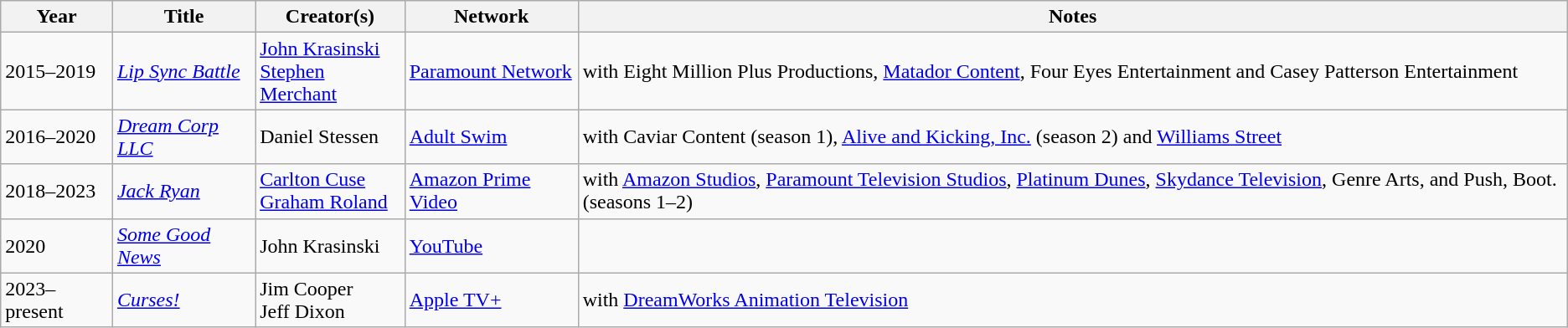<table class="wikitable sortable">
<tr>
<th>Year</th>
<th>Title</th>
<th>Creator(s)</th>
<th>Network</th>
<th>Notes</th>
</tr>
<tr>
<td>2015–2019</td>
<td><em><a href='#'>Lip Sync Battle</a></em></td>
<td><a href='#'>John Krasinski</a><br><a href='#'>Stephen Merchant</a></td>
<td><a href='#'>Paramount Network</a></td>
<td>with Eight Million Plus Productions, <a href='#'>Matador Content</a>, Four Eyes Entertainment and Casey Patterson Entertainment</td>
</tr>
<tr>
<td>2016–2020</td>
<td><em><a href='#'>Dream Corp LLC</a></em></td>
<td>Daniel Stessen</td>
<td><a href='#'>Adult Swim</a></td>
<td>with Caviar Content (season 1), <a href='#'>Alive and Kicking, Inc.</a> (season 2) and <a href='#'>Williams Street</a></td>
</tr>
<tr>
<td>2018–2023</td>
<td><em><a href='#'>Jack Ryan</a></em></td>
<td><a href='#'>Carlton Cuse</a><br><a href='#'>Graham Roland</a></td>
<td><a href='#'>Amazon Prime Video</a></td>
<td>with <a href='#'>Amazon Studios</a>, <a href='#'>Paramount Television Studios</a>, <a href='#'>Platinum Dunes</a>, <a href='#'>Skydance Television</a>, Genre Arts, and Push, Boot. (seasons 1–2)</td>
</tr>
<tr>
<td>2020</td>
<td><em><a href='#'>Some Good News</a></em></td>
<td>John Krasinski</td>
<td><a href='#'>YouTube</a></td>
<td></td>
</tr>
<tr>
<td>2023–present</td>
<td><em><a href='#'>Curses!</a></em></td>
<td>Jim Cooper<br>Jeff Dixon</td>
<td><a href='#'>Apple TV+</a></td>
<td>with <a href='#'>DreamWorks Animation Television</a></td>
</tr>
</table>
